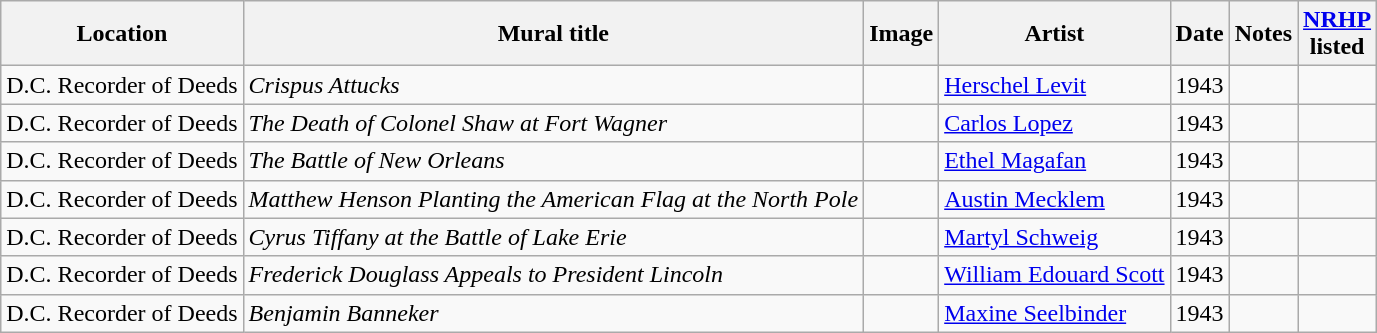<table class="wikitable sortable">
<tr>
<th>Location</th>
<th>Mural title</th>
<th>Image</th>
<th>Artist</th>
<th>Date</th>
<th>Notes</th>
<th><a href='#'>NRHP</a><br>listed</th>
</tr>
<tr>
<td>D.C. Recorder of Deeds</td>
<td><em>Crispus Attucks</em></td>
<td></td>
<td><a href='#'>Herschel Levit</a></td>
<td>1943</td>
<td></td>
<td></td>
</tr>
<tr>
<td>D.C. Recorder of Deeds</td>
<td><em>The Death of Colonel Shaw at Fort Wagner</em></td>
<td></td>
<td><a href='#'>Carlos Lopez</a></td>
<td>1943</td>
<td></td>
<td></td>
</tr>
<tr>
<td>D.C. Recorder of Deeds</td>
<td><em>The Battle of New Orleans</em></td>
<td></td>
<td><a href='#'>Ethel Magafan</a></td>
<td>1943</td>
<td></td>
<td></td>
</tr>
<tr>
<td>D.C. Recorder of Deeds</td>
<td><em>Matthew Henson Planting the American Flag at the North Pole</em></td>
<td></td>
<td><a href='#'>Austin Mecklem</a></td>
<td>1943</td>
<td></td>
<td></td>
</tr>
<tr>
<td>D.C. Recorder of Deeds</td>
<td><em>Cyrus Tiffany at the Battle of Lake Erie</em></td>
<td></td>
<td><a href='#'>Martyl Schweig</a></td>
<td>1943</td>
<td></td>
<td></td>
</tr>
<tr>
<td>D.C. Recorder of Deeds</td>
<td><em>Frederick Douglass Appeals to President Lincoln</em></td>
<td></td>
<td><a href='#'>William Edouard Scott</a></td>
<td>1943</td>
<td></td>
<td></td>
</tr>
<tr>
<td>D.C. Recorder of Deeds</td>
<td><em>Benjamin Banneker</em></td>
<td></td>
<td><a href='#'>Maxine Seelbinder</a></td>
<td>1943</td>
<td></td>
<td></td>
</tr>
</table>
